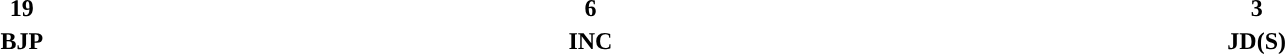<table style="width:100%; text-align:center;">
<tr>
<td style="background:"><strong>19</strong></td>
<td style="background:"><strong>6</strong></td>
<td style="background:"><strong>3</strong></td>
</tr>
<tr>
<td><span><strong>BJP</strong></span></td>
<td><span><strong>INC</strong></span></td>
<td><span><strong>JD(S)</strong></span></td>
</tr>
</table>
